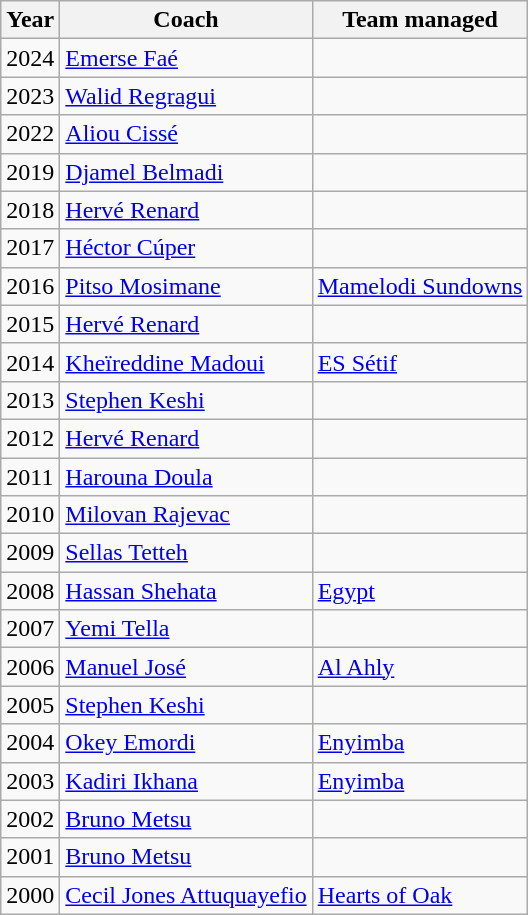<table class="wikitable">
<tr>
<th>Year</th>
<th>Coach</th>
<th>Team managed</th>
</tr>
<tr>
<td>2024</td>
<td> <a href='#'>Emerse Faé</a></td>
<td></td>
</tr>
<tr>
<td>2023</td>
<td> <a href='#'>Walid Regragui</a></td>
<td></td>
</tr>
<tr>
<td>2022</td>
<td> <a href='#'>Aliou Cissé</a></td>
<td></td>
</tr>
<tr>
<td>2019</td>
<td> <a href='#'>Djamel Belmadi</a></td>
<td></td>
</tr>
<tr>
<td>2018</td>
<td> <a href='#'>Hervé Renard</a></td>
<td></td>
</tr>
<tr>
<td>2017</td>
<td> <a href='#'>Héctor Cúper</a></td>
<td></td>
</tr>
<tr>
<td>2016</td>
<td> <a href='#'>Pitso Mosimane</a></td>
<td> <a href='#'>Mamelodi Sundowns</a></td>
</tr>
<tr>
<td>2015</td>
<td> <a href='#'>Hervé Renard</a></td>
<td></td>
</tr>
<tr>
<td>2014</td>
<td> <a href='#'>Kheïreddine Madoui</a></td>
<td> <a href='#'>ES Sétif</a></td>
</tr>
<tr>
<td>2013</td>
<td> <a href='#'>Stephen Keshi</a></td>
<td></td>
</tr>
<tr>
<td>2012</td>
<td> <a href='#'>Hervé Renard</a></td>
<td></td>
</tr>
<tr>
<td>2011</td>
<td> <a href='#'>Harouna Doula</a></td>
<td></td>
</tr>
<tr>
<td>2010</td>
<td> <a href='#'>Milovan Rajevac</a></td>
<td></td>
</tr>
<tr>
<td>2009</td>
<td> <a href='#'>Sellas Tetteh</a></td>
<td></td>
</tr>
<tr>
<td>2008</td>
<td> <a href='#'>Hassan Shehata</a></td>
<td> <a href='#'>Egypt</a></td>
</tr>
<tr>
<td>2007</td>
<td> <a href='#'>Yemi Tella</a></td>
<td></td>
</tr>
<tr>
<td>2006</td>
<td> <a href='#'>Manuel José</a></td>
<td> <a href='#'>Al Ahly</a></td>
</tr>
<tr>
<td>2005</td>
<td> <a href='#'>Stephen Keshi</a></td>
<td></td>
</tr>
<tr>
<td>2004</td>
<td> <a href='#'>Okey Emordi</a></td>
<td> <a href='#'>Enyimba</a></td>
</tr>
<tr>
<td>2003</td>
<td> <a href='#'>Kadiri Ikhana</a></td>
<td> <a href='#'>Enyimba</a></td>
</tr>
<tr>
<td>2002</td>
<td> <a href='#'>Bruno Metsu</a></td>
<td></td>
</tr>
<tr>
<td>2001</td>
<td> <a href='#'>Bruno Metsu</a></td>
<td></td>
</tr>
<tr>
<td>2000</td>
<td> <a href='#'>Cecil Jones Attuquayefio</a></td>
<td> <a href='#'>Hearts of Oak</a></td>
</tr>
</table>
